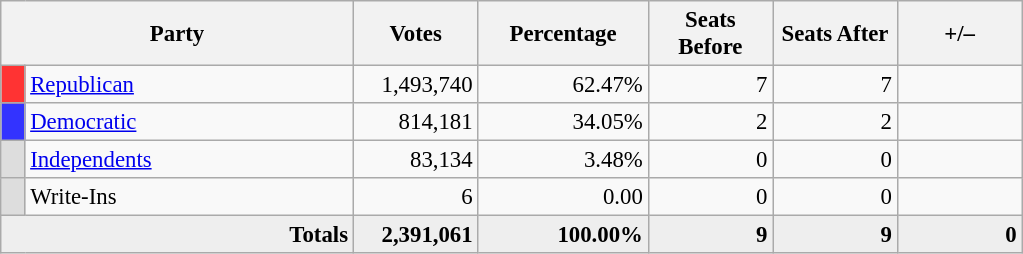<table class="wikitable" style="font-size: 95%;">
<tr>
<th colspan=2 style="width: 15em">Party</th>
<th style="width: 5em">Votes</th>
<th style="width: 7em">Percentage</th>
<th style="width: 5em">Seats Before</th>
<th style="width: 5em">Seats After</th>
<th style="width: 5em">+/–</th>
</tr>
<tr>
<th style="background:#f33; width:3px;"></th>
<td style="width: 130px"><a href='#'>Republican</a></td>
<td style="text-align:right;">1,493,740</td>
<td style="text-align:right;">62.47%</td>
<td style="text-align:right;">7</td>
<td style="text-align:right;">7</td>
<td style="text-align:right;"></td>
</tr>
<tr>
<th style="background:#33f; width:3px;"></th>
<td style="width: 130px"><a href='#'>Democratic</a></td>
<td style="text-align:right;">814,181</td>
<td style="text-align:right;">34.05%</td>
<td style="text-align:right;">2</td>
<td style="text-align:right;">2</td>
<td style="text-align:right;"></td>
</tr>
<tr>
<th style="background:#ddd; width:3px;"></th>
<td style="width: 130px"><a href='#'>Independents</a></td>
<td style="text-align:right;">83,134</td>
<td style="text-align:right;">3.48%</td>
<td style="text-align:right;">0</td>
<td style="text-align:right;">0</td>
<td style="text-align:right;"></td>
</tr>
<tr>
<th style="background-color:#DDDDDD; width: 3px"></th>
<td style="width: 130px">Write-Ins</td>
<td align="right">6</td>
<td align="right">0.00</td>
<td align="right">0</td>
<td style="text-align:right;">0</td>
<td align="right"></td>
</tr>
<tr style="background:#eee; text-align:right;">
<td colspan="2"><strong>Totals</strong></td>
<td><strong>2,391,061</strong></td>
<td><strong>100.00%</strong></td>
<td><strong>9</strong></td>
<td><strong>9</strong></td>
<td><strong>0</strong></td>
</tr>
</table>
